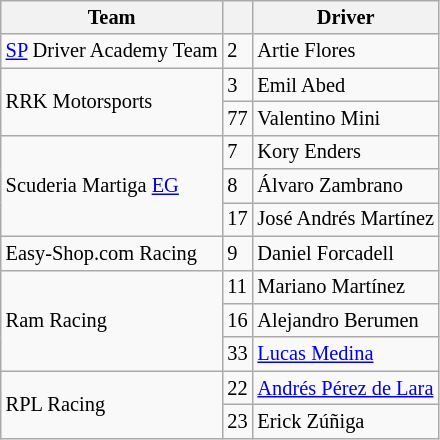<table class="wikitable" style="font-size: 85%">
<tr>
<th>Team</th>
<th></th>
<th>Driver</th>
</tr>
<tr>
<td> <a href='#'>SP</a> Driver Academy Team</td>
<td>2</td>
<td> Artie Flores</td>
</tr>
<tr>
<td rowspan=2> RRK Motorsports</td>
<td>3</td>
<td> Emil Abed</td>
</tr>
<tr>
<td>77</td>
<td> Valentino Mini</td>
</tr>
<tr>
<td rowspan=3> Scuderia Martiga <a href='#'>EG</a></td>
<td>7</td>
<td> Kory Enders</td>
</tr>
<tr>
<td>8</td>
<td> Álvaro Zambrano</td>
</tr>
<tr>
<td>17</td>
<td> José Andrés Martínez</td>
</tr>
<tr>
<td> Easy-Shop.com Racing</td>
<td>9</td>
<td> Daniel Forcadell</td>
</tr>
<tr>
<td rowspan=3> Ram Racing</td>
<td>11</td>
<td> Mariano Martínez</td>
</tr>
<tr>
<td>16</td>
<td> Alejandro Berumen</td>
</tr>
<tr>
<td>33</td>
<td> <a href='#'>Lucas Medina</a></td>
</tr>
<tr>
<td rowspan=2> RPL Racing</td>
<td>22</td>
<td> <a href='#'>Andrés Pérez de Lara</a></td>
</tr>
<tr>
<td>23</td>
<td> Erick Zúñiga</td>
</tr>
</table>
